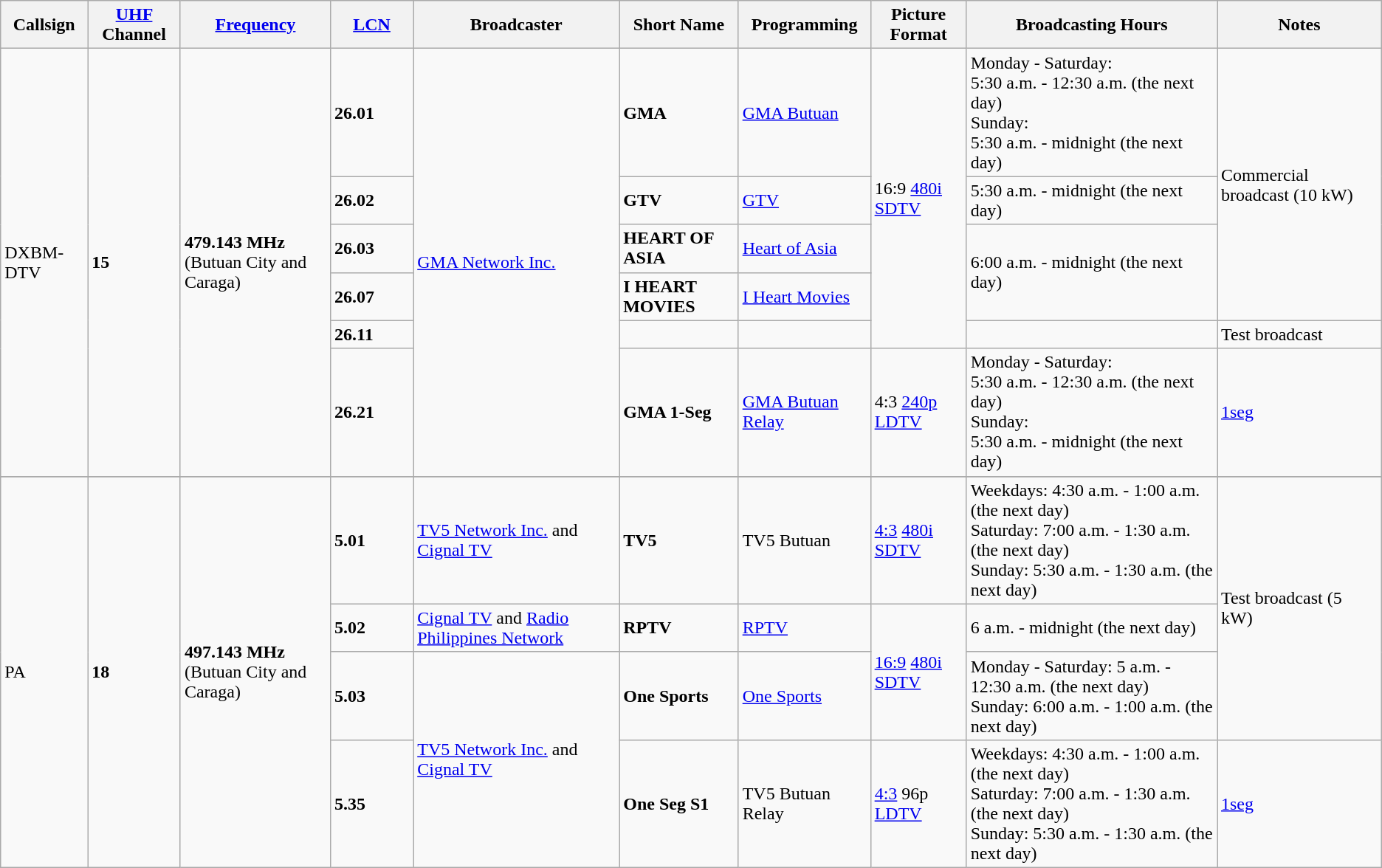<table class="wikitable sortable">
<tr>
<th>Callsign</th>
<th class="unsortable"><a href='#'>UHF</a> Channel</th>
<th class="unsortable"><a href='#'>Frequency</a></th>
<th width="6%"><a href='#'>LCN</a></th>
<th>Broadcaster</th>
<th>Short Name</th>
<th class="unsortable">Programming</th>
<th class="unsortable">Picture Format</th>
<th>Broadcasting Hours</th>
<th>Notes</th>
</tr>
<tr>
<td rowspan="6">DXBM-DTV</td>
<td rowspan="6"><strong>15</strong></td>
<td rowspan="6"><strong>479.143 MHz</strong><br>(Butuan City and Caraga)</td>
<td><strong>26.01</strong></td>
<td rowspan="6"><a href='#'>GMA Network Inc.</a></td>
<td><strong>GMA</strong></td>
<td><a href='#'>GMA Butuan</a></td>
<td rowspan="5">16:9 <a href='#'>480i</a> <a href='#'>SDTV</a></td>
<td>Monday - Saturday: <br> 5:30 a.m. - 12:30 a.m. (the next day) <br> Sunday: <br> 5:30 a.m. - midnight (the next day)</td>
<td rowspan="4">Commercial broadcast (10 kW)</td>
</tr>
<tr>
<td><strong>26.02</strong></td>
<td><strong>GTV</strong></td>
<td><a href='#'>GTV</a></td>
<td rowspan="1">5:30 a.m. - midnight (the next day)</td>
</tr>
<tr>
<td><strong>26.03</strong></td>
<td><strong>HEART OF ASIA</strong></td>
<td><a href='#'>Heart of Asia</a></td>
<td rowspan="2">6:00 a.m. - midnight (the next day)</td>
</tr>
<tr>
<td><strong>26.07</strong></td>
<td><strong>I HEART MOVIES</strong></td>
<td><a href='#'>I Heart Movies</a></td>
</tr>
<tr>
<td><strong>26.11</strong></td>
<td></td>
<td></td>
<td></td>
<td rowspan="1">Test broadcast</td>
</tr>
<tr>
<td><strong>26.21</strong></td>
<td><strong>GMA 1-Seg</strong></td>
<td><a href='#'>GMA Butuan Relay</a></td>
<td>4:3 <a href='#'>240p</a> <a href='#'>LDTV</a></td>
<td>Monday - Saturday: <br> 5:30 a.m. - 12:30 a.m. (the next day) <br> Sunday: <br> 5:30 a.m. - midnight (the next day)</td>
<td><a href='#'>1seg</a></td>
</tr>
<tr>
</tr>
<tr>
<td rowspan="4">PA</td>
<td rowspan="4"><strong>18</strong></td>
<td rowspan="4"><strong>497.143 MHz</strong><br>(Butuan City and Caraga)</td>
<td><strong>5.01</strong></td>
<td rowspan="1"><a href='#'>TV5 Network Inc.</a> and <a href='#'>Cignal TV</a></td>
<td><strong>TV5</strong></td>
<td>TV5 Butuan</td>
<td><a href='#'>4:3</a> <a href='#'>480i</a> <a href='#'>SDTV</a></td>
<td>Weekdays:  4:30 a.m. - 1:00 a.m. (the next day) <br> Saturday: 7:00 a.m. - 1:30 a.m. (the next day) <br> Sunday: 5:30 a.m. - 1:30 a.m. (the next day)</td>
<td rowspan="3">Test broadcast (5 kW)</td>
</tr>
<tr>
<td><strong>5.02</strong></td>
<td><a href='#'>Cignal TV</a> and <a href='#'>Radio Philippines Network</a></td>
<td><strong>RPTV</strong></td>
<td><a href='#'>RPTV</a></td>
<td rowspan="2"><a href='#'>16:9</a> <a href='#'>480i</a> <a href='#'>SDTV</a></td>
<td>6 a.m. - midnight (the next day)</td>
</tr>
<tr>
<td><strong>5.03</strong></td>
<td rowspan="2"><a href='#'>TV5 Network Inc.</a> and <a href='#'>Cignal TV</a></td>
<td><strong>One Sports</strong></td>
<td><a href='#'>One Sports</a></td>
<td>Monday - Saturday: 5 a.m. - 12:30 a.m. (the next day) <br> Sunday: 6:00 a.m. - 1:00 a.m. (the next day)</td>
</tr>
<tr>
<td><strong>5.35</strong></td>
<td><strong>One Seg S1</strong></td>
<td>TV5 Butuan Relay</td>
<td><a href='#'>4:3</a> 96p <a href='#'>LDTV</a></td>
<td>Weekdays:  4:30 a.m. - 1:00 a.m. (the next day) <br> Saturday: 7:00 a.m. - 1:30 a.m. (the next day) <br> Sunday: 5:30 a.m. - 1:30 a.m. (the next day)</td>
<td><a href='#'>1seg</a></td>
</tr>
</table>
